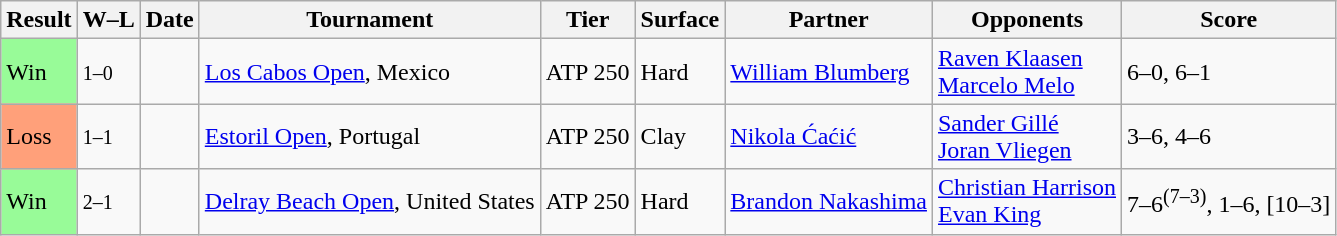<table class="sortable wikitable">
<tr>
<th>Result</th>
<th class="unsortable">W–L</th>
<th>Date</th>
<th>Tournament</th>
<th>Tier</th>
<th>Surface</th>
<th>Partner</th>
<th>Opponents</th>
<th class="unsortable">Score</th>
</tr>
<tr>
<td bgcolor=98fb98>Win</td>
<td><small>1–0</small></td>
<td><a href='#'></a></td>
<td><a href='#'>Los Cabos Open</a>, Mexico</td>
<td>ATP 250</td>
<td>Hard</td>
<td> <a href='#'>William Blumberg</a></td>
<td> <a href='#'>Raven Klaasen</a><br> <a href='#'>Marcelo Melo</a></td>
<td>6–0, 6–1</td>
</tr>
<tr>
<td bgcolor=ffa07a>Loss</td>
<td><small>1–1</small></td>
<td><a href='#'></a></td>
<td><a href='#'>Estoril Open</a>, Portugal</td>
<td>ATP 250</td>
<td>Clay</td>
<td> <a href='#'>Nikola Ćaćić</a></td>
<td> <a href='#'>Sander Gillé</a> <br> <a href='#'>Joran Vliegen</a></td>
<td>3–6, 4–6</td>
</tr>
<tr>
<td bgcolor=98fb98>Win</td>
<td><small>2–1</small></td>
<td><a href='#'></a></td>
<td><a href='#'>Delray Beach Open</a>, United States</td>
<td>ATP 250</td>
<td>Hard</td>
<td> <a href='#'>Brandon Nakashima</a></td>
<td> <a href='#'>Christian Harrison</a> <br> <a href='#'>Evan King</a></td>
<td>7–6<sup>(7–3)</sup>, 1–6, [10–3]</td>
</tr>
</table>
